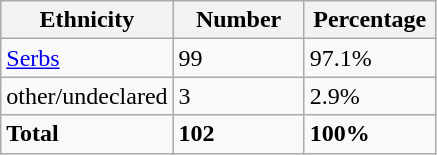<table class="wikitable">
<tr>
<th width="100px">Ethnicity</th>
<th width="80px">Number</th>
<th width="80px">Percentage</th>
</tr>
<tr>
<td><a href='#'>Serbs</a></td>
<td>99</td>
<td>97.1%</td>
</tr>
<tr>
<td>other/undeclared</td>
<td>3</td>
<td>2.9%</td>
</tr>
<tr>
<td><strong>Total</strong></td>
<td><strong>102</strong></td>
<td><strong>100%</strong></td>
</tr>
</table>
